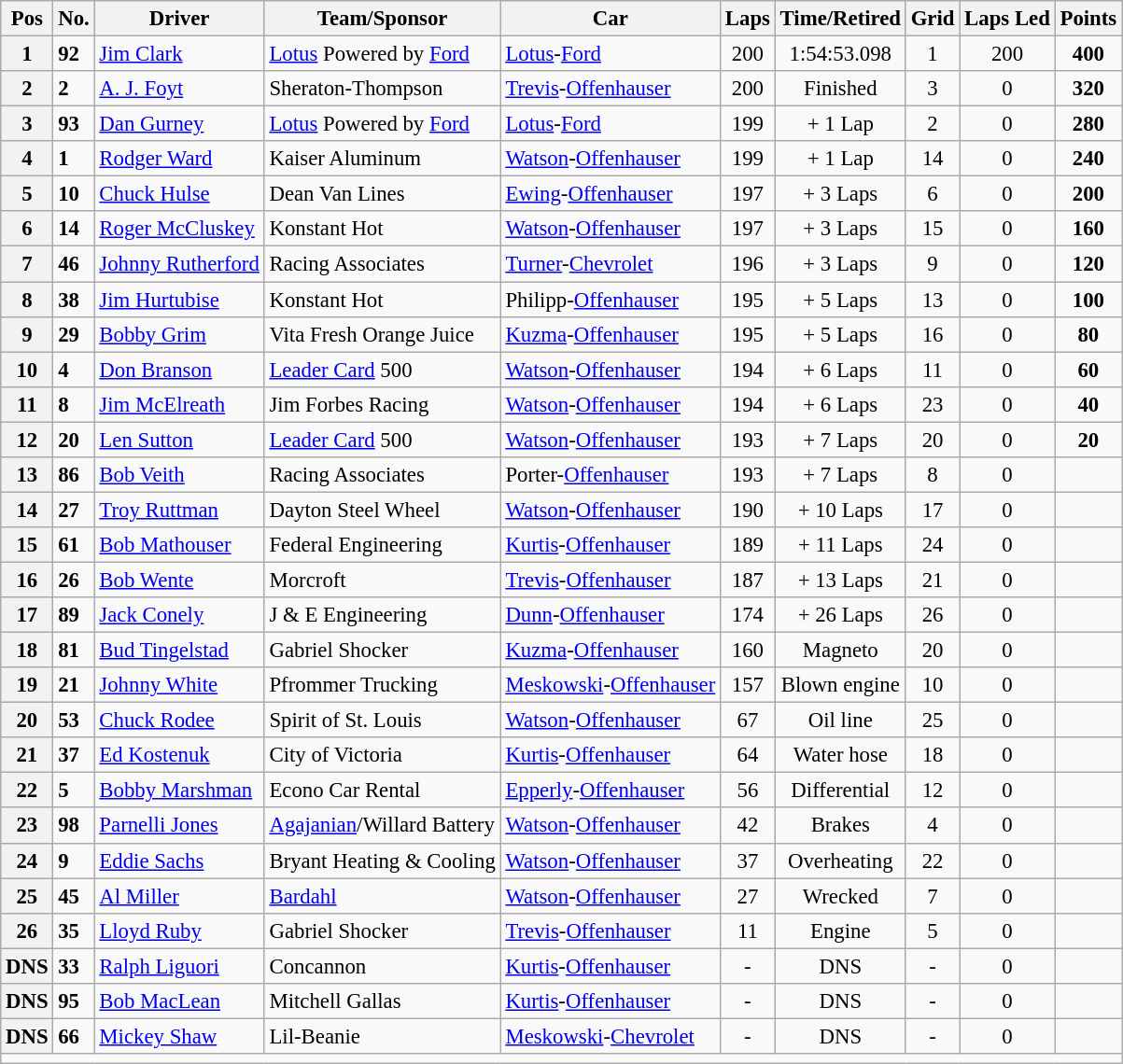<table class="wikitable" style="font-size:95%;">
<tr>
<th>Pos</th>
<th>No.</th>
<th>Driver</th>
<th>Team/Sponsor</th>
<th>Car</th>
<th>Laps</th>
<th>Time/Retired</th>
<th>Grid</th>
<th>Laps Led</th>
<th>Points</th>
</tr>
<tr>
<th>1</th>
<td><strong>92</strong></td>
<td> <a href='#'>Jim Clark</a></td>
<td><a href='#'>Lotus</a> Powered by <a href='#'>Ford</a></td>
<td><a href='#'>Lotus</a>-<a href='#'>Ford</a></td>
<td align=center>200</td>
<td align=center>1:54:53.098</td>
<td align=center>1</td>
<td align=center>200</td>
<td align=center><strong>400</strong></td>
</tr>
<tr>
<th>2</th>
<td><strong>2</strong></td>
<td> <a href='#'>A. J. Foyt</a></td>
<td>Sheraton-Thompson</td>
<td><a href='#'>Trevis</a>-<a href='#'>Offenhauser</a></td>
<td align=center>200</td>
<td align=center>Finished</td>
<td align=center>3</td>
<td align=center>0</td>
<td align=center><strong>320</strong></td>
</tr>
<tr>
<th>3</th>
<td><strong>93</strong></td>
<td> <a href='#'>Dan Gurney</a></td>
<td><a href='#'>Lotus</a> Powered by <a href='#'>Ford</a></td>
<td><a href='#'>Lotus</a>-<a href='#'>Ford</a></td>
<td align=center>199</td>
<td align=center>+ 1 Lap</td>
<td align=center>2</td>
<td align=center>0</td>
<td align=center><strong>280</strong></td>
</tr>
<tr>
<th>4</th>
<td><strong>1</strong></td>
<td> <a href='#'>Rodger Ward</a></td>
<td>Kaiser Aluminum</td>
<td><a href='#'>Watson</a>-<a href='#'>Offenhauser</a></td>
<td align=center>199</td>
<td align=center>+ 1 Lap</td>
<td align=center>14</td>
<td align=center>0</td>
<td align=center><strong>240</strong></td>
</tr>
<tr>
<th>5</th>
<td><strong>10</strong></td>
<td> <a href='#'>Chuck Hulse</a></td>
<td>Dean Van Lines</td>
<td><a href='#'>Ewing</a>-<a href='#'>Offenhauser</a></td>
<td align=center>197</td>
<td align=center>+ 3 Laps</td>
<td align=center>6</td>
<td align=center>0</td>
<td align=center><strong>200</strong></td>
</tr>
<tr>
<th>6</th>
<td><strong>14</strong></td>
<td> <a href='#'>Roger McCluskey</a></td>
<td>Konstant Hot</td>
<td><a href='#'>Watson</a>-<a href='#'>Offenhauser</a></td>
<td align=center>197</td>
<td align=center>+ 3 Laps</td>
<td align=center>15</td>
<td align=center>0</td>
<td align=center><strong>160</strong></td>
</tr>
<tr>
<th>7</th>
<td><strong>46</strong></td>
<td> <a href='#'>Johnny Rutherford</a></td>
<td>Racing Associates</td>
<td><a href='#'>Turner</a>-<a href='#'>Chevrolet</a></td>
<td align=center>196</td>
<td align=center>+ 3 Laps</td>
<td align=center>9</td>
<td align=center>0</td>
<td align=center><strong>120</strong></td>
</tr>
<tr>
<th>8</th>
<td><strong>38</strong></td>
<td> <a href='#'>Jim Hurtubise</a></td>
<td>Konstant Hot</td>
<td>Philipp-<a href='#'>Offenhauser</a></td>
<td align=center>195</td>
<td align=center>+ 5 Laps</td>
<td align=center>13</td>
<td align=center>0</td>
<td align=center><strong>100</strong></td>
</tr>
<tr>
<th>9</th>
<td><strong>29</strong></td>
<td> <a href='#'>Bobby Grim</a></td>
<td>Vita Fresh Orange Juice</td>
<td><a href='#'>Kuzma</a>-<a href='#'>Offenhauser</a></td>
<td align=center>195</td>
<td align=center>+ 5 Laps</td>
<td align=center>16</td>
<td align=center>0</td>
<td align=center><strong>80</strong></td>
</tr>
<tr>
<th>10</th>
<td><strong>4</strong></td>
<td> <a href='#'>Don Branson</a></td>
<td><a href='#'>Leader Card</a> 500</td>
<td><a href='#'>Watson</a>-<a href='#'>Offenhauser</a></td>
<td align=center>194</td>
<td align=center>+ 6 Laps</td>
<td align=center>11</td>
<td align=center>0</td>
<td align=center><strong>60</strong></td>
</tr>
<tr>
<th>11</th>
<td><strong>8</strong></td>
<td> <a href='#'>Jim McElreath</a></td>
<td>Jim Forbes Racing</td>
<td><a href='#'>Watson</a>-<a href='#'>Offenhauser</a></td>
<td align=center>194</td>
<td align=center>+ 6 Laps</td>
<td align=center>23</td>
<td align=center>0</td>
<td align=center><strong>40</strong></td>
</tr>
<tr>
<th>12</th>
<td><strong>20</strong></td>
<td> <a href='#'>Len Sutton</a></td>
<td><a href='#'>Leader Card</a> 500</td>
<td><a href='#'>Watson</a>-<a href='#'>Offenhauser</a></td>
<td align=center>193</td>
<td align=center>+ 7 Laps</td>
<td align=center>20</td>
<td align=center>0</td>
<td align=center><strong>20</strong></td>
</tr>
<tr>
<th>13</th>
<td><strong>86</strong></td>
<td> <a href='#'>Bob Veith</a></td>
<td>Racing Associates</td>
<td>Porter-<a href='#'>Offenhauser</a></td>
<td align=center>193</td>
<td align=center>+ 7 Laps</td>
<td align=center>8</td>
<td align=center>0</td>
<td align=center></td>
</tr>
<tr>
<th>14</th>
<td><strong>27</strong></td>
<td> <a href='#'>Troy Ruttman</a></td>
<td>Dayton Steel Wheel</td>
<td><a href='#'>Watson</a>-<a href='#'>Offenhauser</a></td>
<td align=center>190</td>
<td align=center>+ 10 Laps</td>
<td align=center>17</td>
<td align=center>0</td>
<td align=center></td>
</tr>
<tr>
<th>15</th>
<td><strong>61</strong></td>
<td> <a href='#'>Bob Mathouser</a></td>
<td>Federal Engineering</td>
<td><a href='#'>Kurtis</a>-<a href='#'>Offenhauser</a></td>
<td align=center>189</td>
<td align=center>+ 11 Laps</td>
<td align=center>24</td>
<td align=center>0</td>
<td align=center></td>
</tr>
<tr>
<th>16</th>
<td><strong>26</strong></td>
<td> <a href='#'>Bob Wente</a></td>
<td>Morcroft</td>
<td><a href='#'>Trevis</a>-<a href='#'>Offenhauser</a></td>
<td align=center>187</td>
<td align=center>+ 13 Laps</td>
<td align=center>21</td>
<td align=center>0</td>
<td align=center></td>
</tr>
<tr>
<th>17</th>
<td><strong>89</strong></td>
<td> <a href='#'>Jack Conely</a></td>
<td>J & E Engineering</td>
<td><a href='#'>Dunn</a>-<a href='#'>Offenhauser</a></td>
<td align=center>174</td>
<td align=center>+ 26 Laps</td>
<td align=center>26</td>
<td align=center>0</td>
<td align=center></td>
</tr>
<tr>
<th>18</th>
<td><strong>81</strong></td>
<td> <a href='#'>Bud Tingelstad</a></td>
<td>Gabriel Shocker</td>
<td><a href='#'>Kuzma</a>-<a href='#'>Offenhauser</a></td>
<td align=center>160</td>
<td align=center>Magneto</td>
<td align=center>20</td>
<td align=center>0</td>
<td align=center></td>
</tr>
<tr>
<th>19</th>
<td><strong>21</strong></td>
<td> <a href='#'>Johnny White</a></td>
<td>Pfrommer Trucking</td>
<td><a href='#'>Meskowski</a>-<a href='#'>Offenhauser</a></td>
<td align=center>157</td>
<td align=center>Blown engine</td>
<td align=center>10</td>
<td align=center>0</td>
<td align=center></td>
</tr>
<tr>
<th>20</th>
<td><strong>53</strong></td>
<td> <a href='#'>Chuck Rodee</a></td>
<td>Spirit of St. Louis</td>
<td><a href='#'>Watson</a>-<a href='#'>Offenhauser</a></td>
<td align=center>67</td>
<td align=center>Oil line</td>
<td align=center>25</td>
<td align=center>0</td>
<td align=center></td>
</tr>
<tr>
<th>21</th>
<td><strong>37</strong></td>
<td> <a href='#'>Ed Kostenuk</a></td>
<td>City of Victoria</td>
<td><a href='#'>Kurtis</a>-<a href='#'>Offenhauser</a></td>
<td align=center>64</td>
<td align=center>Water hose</td>
<td align=center>18</td>
<td align=center>0</td>
<td align=center></td>
</tr>
<tr>
<th>22</th>
<td><strong>5</strong></td>
<td> <a href='#'>Bobby Marshman</a></td>
<td>Econo Car Rental</td>
<td><a href='#'>Epperly</a>-<a href='#'>Offenhauser</a></td>
<td align=center>56</td>
<td align=center>Differential</td>
<td align=center>12</td>
<td align=center>0</td>
<td align=center></td>
</tr>
<tr>
<th>23</th>
<td><strong>98</strong></td>
<td> <a href='#'>Parnelli Jones</a></td>
<td><a href='#'>Agajanian</a>/Willard Battery</td>
<td><a href='#'>Watson</a>-<a href='#'>Offenhauser</a></td>
<td align=center>42</td>
<td align=center>Brakes</td>
<td align=center>4</td>
<td align=center>0</td>
<td align=center></td>
</tr>
<tr>
<th>24</th>
<td><strong>9</strong></td>
<td> <a href='#'>Eddie Sachs</a></td>
<td>Bryant Heating & Cooling</td>
<td><a href='#'>Watson</a>-<a href='#'>Offenhauser</a></td>
<td align=center>37</td>
<td align=center>Overheating</td>
<td align=center>22</td>
<td align=center>0</td>
<td align=center></td>
</tr>
<tr>
<th>25</th>
<td><strong>45</strong></td>
<td> <a href='#'>Al Miller</a></td>
<td><a href='#'>Bardahl</a></td>
<td><a href='#'>Watson</a>-<a href='#'>Offenhauser</a></td>
<td align=center>27</td>
<td align=center>Wrecked</td>
<td align=center>7</td>
<td align=center>0</td>
<td align=center></td>
</tr>
<tr>
<th>26</th>
<td><strong>35</strong></td>
<td> <a href='#'>Lloyd Ruby</a></td>
<td>Gabriel Shocker</td>
<td><a href='#'>Trevis</a>-<a href='#'>Offenhauser</a></td>
<td align=center>11</td>
<td align=center>Engine</td>
<td align=center>5</td>
<td align=center>0</td>
<td align=center></td>
</tr>
<tr>
<th>DNS</th>
<td><strong>33</strong></td>
<td> <a href='#'>Ralph Liguori</a></td>
<td>Concannon</td>
<td><a href='#'>Kurtis</a>-<a href='#'>Offenhauser</a></td>
<td align=center>-</td>
<td align=center>DNS</td>
<td align=center>-</td>
<td align=center>0</td>
<td align=center></td>
</tr>
<tr>
<th>DNS</th>
<td><strong>95</strong></td>
<td> <a href='#'>Bob MacLean</a></td>
<td>Mitchell Gallas</td>
<td><a href='#'>Kurtis</a>-<a href='#'>Offenhauser</a></td>
<td align=center>-</td>
<td align=center>DNS</td>
<td align=center>-</td>
<td align=center>0</td>
<td align=center></td>
</tr>
<tr>
<th>DNS</th>
<td><strong>66</strong></td>
<td> <a href='#'>Mickey Shaw</a></td>
<td>Lil-Beanie</td>
<td><a href='#'>Meskowski</a>-<a href='#'>Chevrolet</a></td>
<td align=center>-</td>
<td align=center>DNS</td>
<td align=center>-</td>
<td align=center>0</td>
<td align=center></td>
</tr>
<tr>
<td colspan=10 align=center></td>
</tr>
</table>
